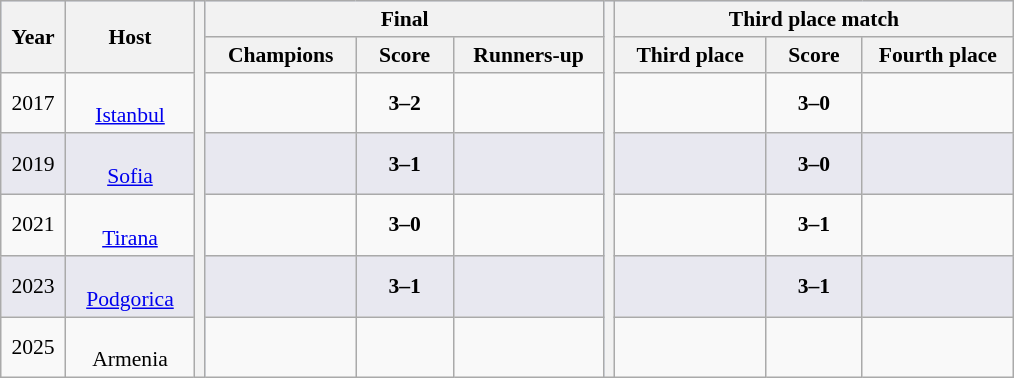<table class="wikitable" style="font-size:90%; text-align: center;">
<tr bgcolor=#c1d8ff>
<th rowspan=2 width=6%>Year</th>
<th rowspan=2 width=12%>Host</th>
<th width=1% rowspan=7 bgcolor=ffffff></th>
<th colspan=3>Final</th>
<th width=1% rowspan=7 bgcolor=ffffff></th>
<th colspan=3>Third place match</th>
</tr>
<tr bgcolor=#efefef>
<th width=14%>Champions</th>
<th width=9%>Score</th>
<th width=14%>Runners-up</th>
<th width=14%>Third place</th>
<th width=9%>Score</th>
<th width=14%>Fourth place</th>
</tr>
<tr>
<td>2017</td>
<td><br><a href='#'>Istanbul</a></td>
<td><strong></strong></td>
<td><strong>3–2</strong></td>
<td></td>
<td></td>
<td><strong>3–0</strong></td>
<td></td>
</tr>
<tr bgcolor=#E8E8F0>
<td>2019</td>
<td><br><a href='#'>Sofia</a></td>
<td><strong></strong></td>
<td><strong>3–1</strong></td>
<td></td>
<td></td>
<td><strong>3–0</strong></td>
<td></td>
</tr>
<tr>
<td>2021</td>
<td><br><a href='#'>Tirana</a></td>
<td><strong></strong></td>
<td><strong>3–0</strong></td>
<td></td>
<td></td>
<td><strong>3–1</strong></td>
<td></td>
</tr>
<tr bgcolor=#E8E8F0>
<td>2023</td>
<td><br><a href='#'>Podgorica</a></td>
<td><strong></strong></td>
<td><strong>3–1</strong></td>
<td></td>
<td></td>
<td><strong>3–1</strong></td>
<td></td>
</tr>
<tr>
<td>2025</td>
<td><br>Armenia</td>
<td></td>
<td></td>
<td></td>
<td></td>
<td></td>
<td></td>
</tr>
</table>
